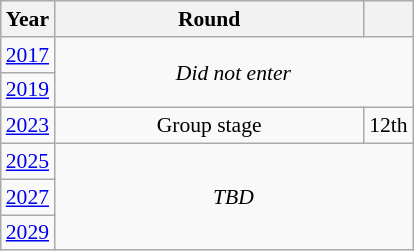<table class="wikitable" style="text-align: center; font-size:90%">
<tr>
<th>Year</th>
<th style="width:200px">Round</th>
<th></th>
</tr>
<tr>
<td><a href='#'>2017</a></td>
<td colspan="2" rowspan="2"><em>Did not enter</em></td>
</tr>
<tr>
<td><a href='#'>2019</a></td>
</tr>
<tr>
<td><a href='#'>2023</a></td>
<td>Group stage</td>
<td>12th</td>
</tr>
<tr>
<td><a href='#'>2025</a></td>
<td colspan="2" rowspan="3"><em>TBD</em></td>
</tr>
<tr>
<td><a href='#'>2027</a></td>
</tr>
<tr>
<td><a href='#'>2029</a></td>
</tr>
</table>
